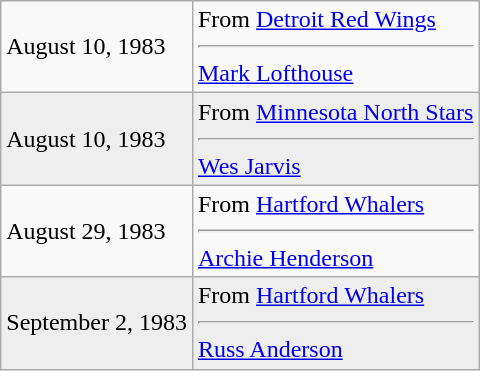<table class="wikitable">
<tr>
<td>August 10, 1983</td>
<td valign="top">From <a href='#'>Detroit Red Wings</a><hr><a href='#'>Mark Lofthouse</a></td>
</tr>
<tr style="background:#eee;">
<td>August 10, 1983</td>
<td valign="top">From <a href='#'>Minnesota North Stars</a><hr><a href='#'>Wes Jarvis</a></td>
</tr>
<tr>
<td>August 29, 1983</td>
<td valign="top">From <a href='#'>Hartford Whalers</a><hr><a href='#'>Archie Henderson</a></td>
</tr>
<tr style="background:#eee;">
<td>September 2, 1983</td>
<td valign="top">From <a href='#'>Hartford Whalers</a><hr><a href='#'>Russ Anderson</a></td>
</tr>
</table>
